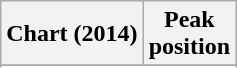<table class="wikitable sortable plainrowheaders">
<tr>
<th scope="col">Chart (2014)</th>
<th scope="col">Peak<br>position</th>
</tr>
<tr>
</tr>
<tr>
</tr>
<tr>
</tr>
</table>
